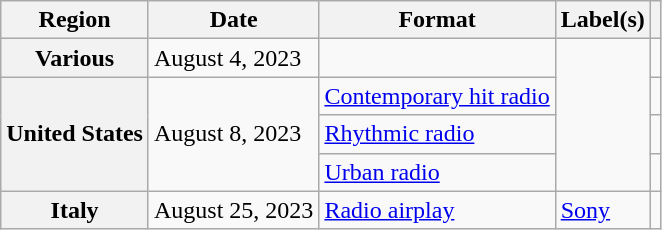<table class="wikitable plainrowheaders">
<tr>
<th scope="col">Region</th>
<th scope="col">Date</th>
<th scope="col">Format</th>
<th scope="col">Label(s)</th>
<th scope="col"></th>
</tr>
<tr>
<th scope="row">Various</th>
<td>August 4, 2023</td>
<td></td>
<td rowspan="4"></td>
<td style="text-align:center;"></td>
</tr>
<tr>
<th scope="row" rowspan="3">United States</th>
<td rowspan="3">August 8, 2023</td>
<td><a href='#'>Contemporary hit radio</a></td>
<td style="text-align:center;"></td>
</tr>
<tr>
<td><a href='#'>Rhythmic radio</a></td>
<td style="text-align:center;"></td>
</tr>
<tr>
<td><a href='#'>Urban radio</a></td>
<td style="text-align:center;"></td>
</tr>
<tr>
<th scope="row">Italy</th>
<td>August 25, 2023</td>
<td><a href='#'>Radio airplay</a></td>
<td><a href='#'>Sony</a></td>
<td style="text-align:center;"></td>
</tr>
</table>
